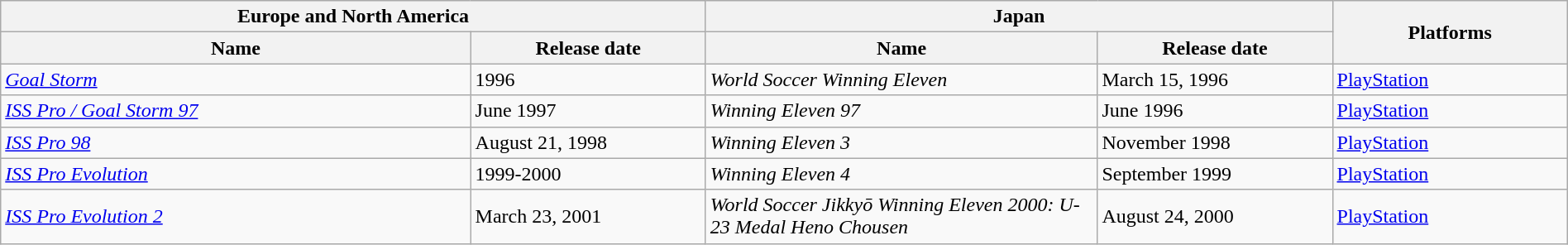<table class="wikitable" width="100%">
<tr>
<th width="45%" colspan="2">Europe and North America</th>
<th width="40%" colspan="2">Japan</th>
<th width="15%" rowspan="2">Platforms</th>
</tr>
<tr>
<th width="30%">Name</th>
<th width="15%">Release date</th>
<th width="25%">Name</th>
<th width="15%">Release date</th>
</tr>
<tr>
<td><em><a href='#'>Goal Storm</a></em></td>
<td>1996</td>
<td><em>World Soccer Winning Eleven</em></td>
<td>March 15, 1996</td>
<td><a href='#'>PlayStation</a></td>
</tr>
<tr>
<td><em><a href='#'>ISS Pro / Goal Storm 97</a></em></td>
<td>June 1997</td>
<td><em>Winning Eleven 97</em></td>
<td>June 1996</td>
<td><a href='#'>PlayStation</a></td>
</tr>
<tr>
<td><em><a href='#'>ISS Pro 98</a></em></td>
<td>August 21, 1998</td>
<td><em>Winning Eleven 3</em></td>
<td>November 1998</td>
<td><a href='#'>PlayStation</a></td>
</tr>
<tr>
<td><em><a href='#'>ISS Pro Evolution</a></em></td>
<td>1999-2000</td>
<td><em>Winning Eleven 4</em></td>
<td>September 1999</td>
<td><a href='#'>PlayStation</a></td>
</tr>
<tr>
<td><em><a href='#'>ISS Pro Evolution 2</a></em></td>
<td>March 23, 2001</td>
<td><em>World Soccer Jikkyō Winning Eleven 2000: U-23 Medal Heno Chousen</em></td>
<td>August 24, 2000</td>
<td><a href='#'>PlayStation</a></td>
</tr>
</table>
